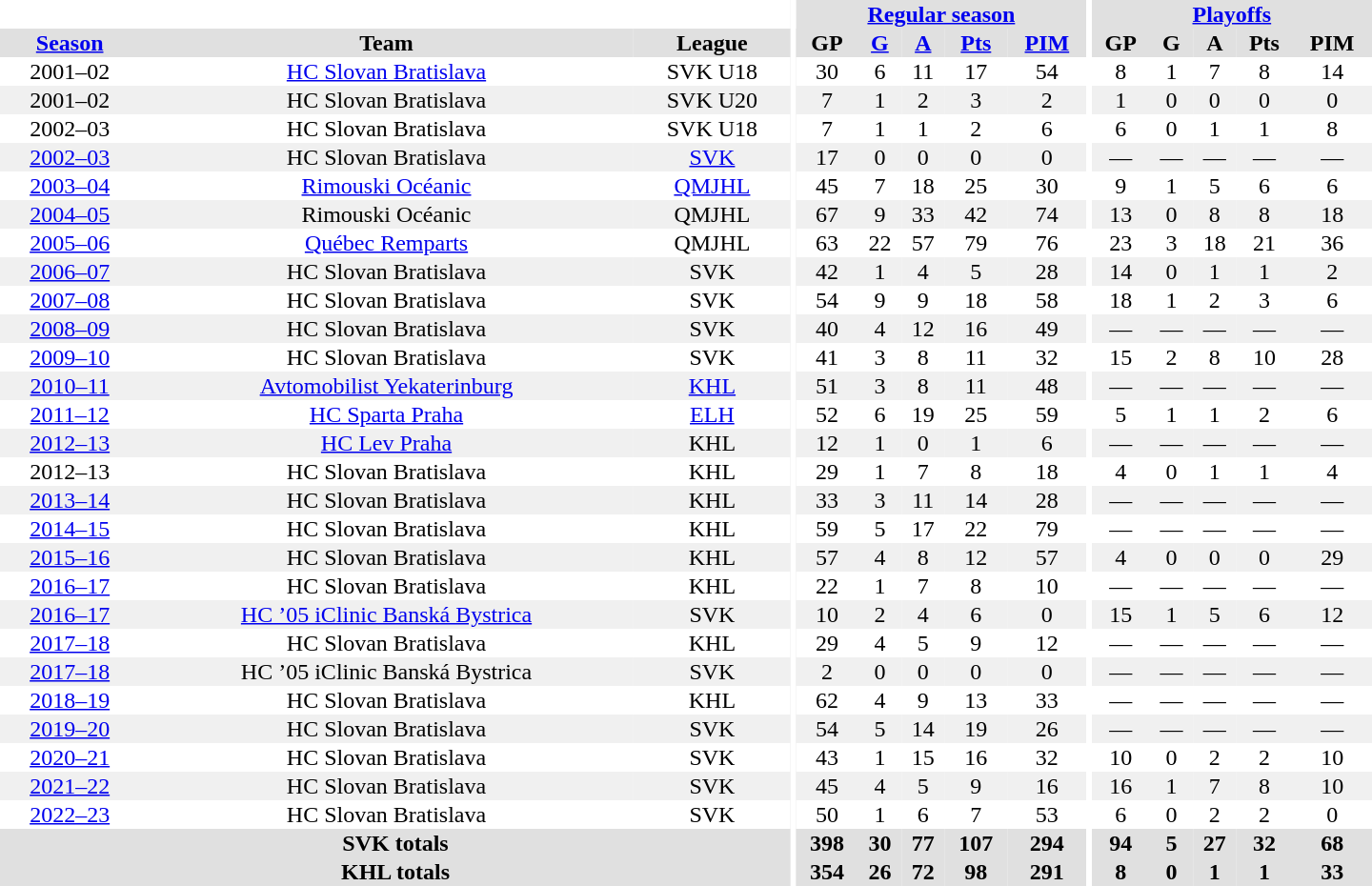<table border="0" cellpadding="1" cellspacing="0" style="text-align:center; width:60em">
<tr bgcolor="#e0e0e0">
<th colspan="3" bgcolor="#ffffff"></th>
<th rowspan="99" bgcolor="#ffffff"></th>
<th colspan="5"><a href='#'>Regular season</a></th>
<th rowspan="99" bgcolor="#ffffff"></th>
<th colspan="5"><a href='#'>Playoffs</a></th>
</tr>
<tr bgcolor="#e0e0e0">
<th><a href='#'>Season</a></th>
<th>Team</th>
<th>League</th>
<th>GP</th>
<th><a href='#'>G</a></th>
<th><a href='#'>A</a></th>
<th><a href='#'>Pts</a></th>
<th><a href='#'>PIM</a></th>
<th>GP</th>
<th>G</th>
<th>A</th>
<th>Pts</th>
<th>PIM</th>
</tr>
<tr>
<td>2001–02</td>
<td><a href='#'>HC Slovan Bratislava</a></td>
<td>SVK U18</td>
<td>30</td>
<td>6</td>
<td>11</td>
<td>17</td>
<td>54</td>
<td>8</td>
<td>1</td>
<td>7</td>
<td>8</td>
<td>14</td>
</tr>
<tr bgcolor="#f0f0f0">
<td>2001–02</td>
<td>HC Slovan Bratislava</td>
<td>SVK U20</td>
<td>7</td>
<td>1</td>
<td>2</td>
<td>3</td>
<td>2</td>
<td>1</td>
<td>0</td>
<td>0</td>
<td>0</td>
<td>0</td>
</tr>
<tr>
<td>2002–03</td>
<td>HC Slovan Bratislava</td>
<td>SVK U18</td>
<td>7</td>
<td>1</td>
<td>1</td>
<td>2</td>
<td>6</td>
<td>6</td>
<td>0</td>
<td>1</td>
<td>1</td>
<td>8</td>
</tr>
<tr bgcolor="#f0f0f0">
<td><a href='#'>2002–03</a></td>
<td>HC Slovan Bratislava</td>
<td><a href='#'>SVK</a></td>
<td>17</td>
<td>0</td>
<td>0</td>
<td>0</td>
<td>0</td>
<td>—</td>
<td>—</td>
<td>—</td>
<td>—</td>
<td>—</td>
</tr>
<tr>
<td><a href='#'>2003–04</a></td>
<td><a href='#'>Rimouski Océanic</a></td>
<td><a href='#'>QMJHL</a></td>
<td>45</td>
<td>7</td>
<td>18</td>
<td>25</td>
<td>30</td>
<td>9</td>
<td>1</td>
<td>5</td>
<td>6</td>
<td>6</td>
</tr>
<tr bgcolor="#f0f0f0">
<td><a href='#'>2004–05</a></td>
<td>Rimouski Océanic</td>
<td>QMJHL</td>
<td>67</td>
<td>9</td>
<td>33</td>
<td>42</td>
<td>74</td>
<td>13</td>
<td>0</td>
<td>8</td>
<td>8</td>
<td>18</td>
</tr>
<tr>
<td><a href='#'>2005–06</a></td>
<td><a href='#'>Québec Remparts</a></td>
<td>QMJHL</td>
<td>63</td>
<td>22</td>
<td>57</td>
<td>79</td>
<td>76</td>
<td>23</td>
<td>3</td>
<td>18</td>
<td>21</td>
<td>36</td>
</tr>
<tr bgcolor="#f0f0f0">
<td><a href='#'>2006–07</a></td>
<td>HC Slovan Bratislava</td>
<td>SVK</td>
<td>42</td>
<td>1</td>
<td>4</td>
<td>5</td>
<td>28</td>
<td>14</td>
<td>0</td>
<td>1</td>
<td>1</td>
<td>2</td>
</tr>
<tr>
<td><a href='#'>2007–08</a></td>
<td>HC Slovan Bratislava</td>
<td>SVK</td>
<td>54</td>
<td>9</td>
<td>9</td>
<td>18</td>
<td>58</td>
<td>18</td>
<td>1</td>
<td>2</td>
<td>3</td>
<td>6</td>
</tr>
<tr bgcolor="#f0f0f0">
<td><a href='#'>2008–09</a></td>
<td>HC Slovan Bratislava</td>
<td>SVK</td>
<td>40</td>
<td>4</td>
<td>12</td>
<td>16</td>
<td>49</td>
<td>—</td>
<td>—</td>
<td>—</td>
<td>—</td>
<td>—</td>
</tr>
<tr>
<td><a href='#'>2009–10</a></td>
<td>HC Slovan Bratislava</td>
<td>SVK</td>
<td>41</td>
<td>3</td>
<td>8</td>
<td>11</td>
<td>32</td>
<td>15</td>
<td>2</td>
<td>8</td>
<td>10</td>
<td>28</td>
</tr>
<tr bgcolor="#f0f0f0">
<td><a href='#'>2010–11</a></td>
<td><a href='#'>Avtomobilist Yekaterinburg</a></td>
<td><a href='#'>KHL</a></td>
<td>51</td>
<td>3</td>
<td>8</td>
<td>11</td>
<td>48</td>
<td>—</td>
<td>—</td>
<td>—</td>
<td>—</td>
<td>—</td>
</tr>
<tr>
<td><a href='#'>2011–12</a></td>
<td><a href='#'>HC Sparta Praha</a></td>
<td><a href='#'>ELH</a></td>
<td>52</td>
<td>6</td>
<td>19</td>
<td>25</td>
<td>59</td>
<td>5</td>
<td>1</td>
<td>1</td>
<td>2</td>
<td>6</td>
</tr>
<tr bgcolor="#f0f0f0">
<td><a href='#'>2012–13</a></td>
<td><a href='#'>HC Lev Praha</a></td>
<td>KHL</td>
<td>12</td>
<td>1</td>
<td>0</td>
<td>1</td>
<td>6</td>
<td>—</td>
<td>—</td>
<td>—</td>
<td>—</td>
<td>—</td>
</tr>
<tr>
<td>2012–13</td>
<td>HC Slovan Bratislava</td>
<td>KHL</td>
<td>29</td>
<td>1</td>
<td>7</td>
<td>8</td>
<td>18</td>
<td>4</td>
<td>0</td>
<td>1</td>
<td>1</td>
<td>4</td>
</tr>
<tr bgcolor="#f0f0f0">
<td><a href='#'>2013–14</a></td>
<td>HC Slovan Bratislava</td>
<td>KHL</td>
<td>33</td>
<td>3</td>
<td>11</td>
<td>14</td>
<td>28</td>
<td>—</td>
<td>—</td>
<td>—</td>
<td>—</td>
<td>—</td>
</tr>
<tr>
<td><a href='#'>2014–15</a></td>
<td>HC Slovan Bratislava</td>
<td>KHL</td>
<td>59</td>
<td>5</td>
<td>17</td>
<td>22</td>
<td>79</td>
<td>—</td>
<td>—</td>
<td>—</td>
<td>—</td>
<td>—</td>
</tr>
<tr bgcolor="#f0f0f0">
<td><a href='#'>2015–16</a></td>
<td>HC Slovan Bratislava</td>
<td>KHL</td>
<td>57</td>
<td>4</td>
<td>8</td>
<td>12</td>
<td>57</td>
<td>4</td>
<td>0</td>
<td>0</td>
<td>0</td>
<td>29</td>
</tr>
<tr>
<td><a href='#'>2016–17</a></td>
<td>HC Slovan Bratislava</td>
<td>KHL</td>
<td>22</td>
<td>1</td>
<td>7</td>
<td>8</td>
<td>10</td>
<td>—</td>
<td>—</td>
<td>—</td>
<td>—</td>
<td>—</td>
</tr>
<tr bgcolor="#f0f0f0">
<td><a href='#'>2016–17</a></td>
<td><a href='#'>HC ’05 iClinic Banská Bystrica</a></td>
<td>SVK</td>
<td>10</td>
<td>2</td>
<td>4</td>
<td>6</td>
<td>0</td>
<td>15</td>
<td>1</td>
<td>5</td>
<td>6</td>
<td>12</td>
</tr>
<tr>
<td><a href='#'>2017–18</a></td>
<td>HC Slovan Bratislava</td>
<td>KHL</td>
<td>29</td>
<td>4</td>
<td>5</td>
<td>9</td>
<td>12</td>
<td>—</td>
<td>—</td>
<td>—</td>
<td>—</td>
<td>—</td>
</tr>
<tr bgcolor="#f0f0f0">
<td><a href='#'>2017–18</a></td>
<td>HC ’05 iClinic Banská Bystrica</td>
<td>SVK</td>
<td>2</td>
<td>0</td>
<td>0</td>
<td>0</td>
<td>0</td>
<td>—</td>
<td>—</td>
<td>—</td>
<td>—</td>
<td>—</td>
</tr>
<tr>
<td><a href='#'>2018–19</a></td>
<td>HC Slovan Bratislava</td>
<td>KHL</td>
<td>62</td>
<td>4</td>
<td>9</td>
<td>13</td>
<td>33</td>
<td>—</td>
<td>—</td>
<td>—</td>
<td>—</td>
<td>—</td>
</tr>
<tr bgcolor="#f0f0f0">
<td><a href='#'>2019–20</a></td>
<td>HC Slovan Bratislava</td>
<td>SVK</td>
<td>54</td>
<td>5</td>
<td>14</td>
<td>19</td>
<td>26</td>
<td>—</td>
<td>—</td>
<td>—</td>
<td>—</td>
<td>—</td>
</tr>
<tr>
<td><a href='#'>2020–21</a></td>
<td>HC Slovan Bratislava</td>
<td>SVK</td>
<td>43</td>
<td>1</td>
<td>15</td>
<td>16</td>
<td>32</td>
<td>10</td>
<td>0</td>
<td>2</td>
<td>2</td>
<td>10</td>
</tr>
<tr bgcolor="#f0f0f0">
<td><a href='#'>2021–22</a></td>
<td>HC Slovan Bratislava</td>
<td>SVK</td>
<td>45</td>
<td>4</td>
<td>5</td>
<td>9</td>
<td>16</td>
<td>16</td>
<td>1</td>
<td>7</td>
<td>8</td>
<td>10</td>
</tr>
<tr>
<td><a href='#'>2022–23</a></td>
<td>HC Slovan Bratislava</td>
<td>SVK</td>
<td>50</td>
<td>1</td>
<td>6</td>
<td>7</td>
<td>53</td>
<td>6</td>
<td>0</td>
<td>2</td>
<td>2</td>
<td>0</td>
</tr>
<tr bgcolor="#e0e0e0">
<th colspan="3">SVK totals</th>
<th>398</th>
<th>30</th>
<th>77</th>
<th>107</th>
<th>294</th>
<th>94</th>
<th>5</th>
<th>27</th>
<th>32</th>
<th>68</th>
</tr>
<tr bgcolor="#e0e0e0">
<th colspan="3">KHL totals</th>
<th>354</th>
<th>26</th>
<th>72</th>
<th>98</th>
<th>291</th>
<th>8</th>
<th>0</th>
<th>1</th>
<th>1</th>
<th>33</th>
</tr>
</table>
